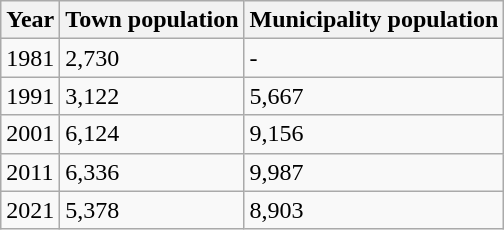<table class="wikitable">
<tr>
<th>Year</th>
<th>Town population</th>
<th>Municipality population</th>
</tr>
<tr ---->
<td>1981</td>
<td>2,730</td>
<td>-</td>
</tr>
<tr ---->
<td>1991</td>
<td>3,122</td>
<td>5,667</td>
</tr>
<tr ---->
<td>2001</td>
<td>6,124</td>
<td>9,156</td>
</tr>
<tr ---->
<td>2011</td>
<td>6,336</td>
<td>9,987</td>
</tr>
<tr ---->
<td>2021</td>
<td>5,378</td>
<td>8,903</td>
</tr>
</table>
